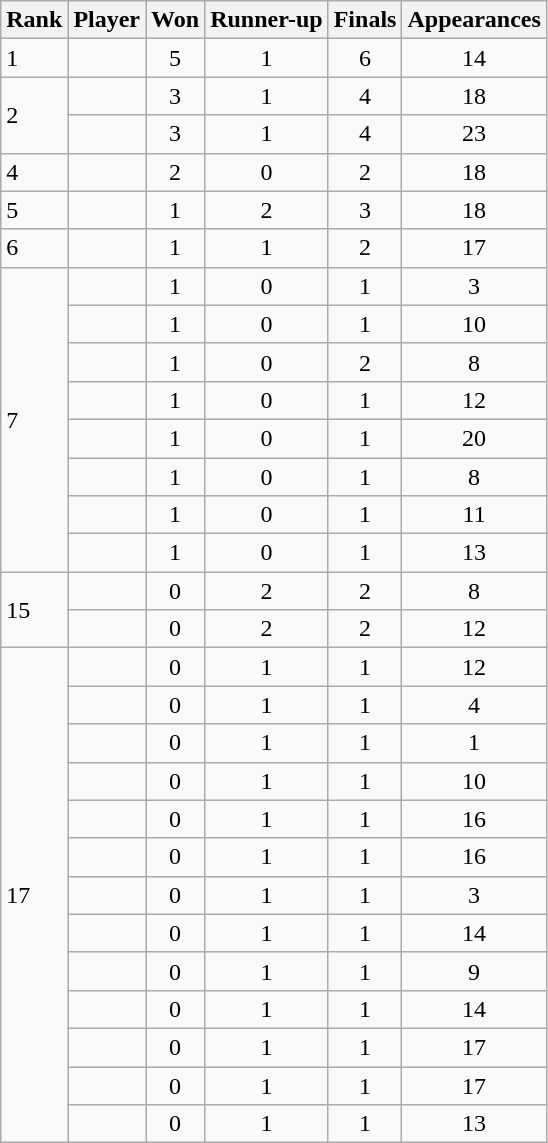<table class="wikitable sortable">
<tr>
<th>Rank</th>
<th>Player</th>
<th>Won</th>
<th>Runner-up</th>
<th>Finals</th>
<th>Appearances</th>
</tr>
<tr>
<td rowspan="1">1</td>
<td></td>
<td align=center>5</td>
<td align=center>1</td>
<td align=center>6</td>
<td align=center>14</td>
</tr>
<tr>
<td rowspan="2">2</td>
<td></td>
<td align=center>3</td>
<td align=center>1</td>
<td align=center>4</td>
<td align=center>18</td>
</tr>
<tr>
<td></td>
<td align=center>3</td>
<td align=center>1</td>
<td align=center>4</td>
<td align=center>23</td>
</tr>
<tr>
<td rowspan="1">4</td>
<td></td>
<td align=center>2</td>
<td align=center>0</td>
<td align=center>2</td>
<td align=center>18</td>
</tr>
<tr>
<td rowspan="1">5</td>
<td></td>
<td align=center>1</td>
<td align=center>2</td>
<td align=center>3</td>
<td align=center>18</td>
</tr>
<tr>
<td rowspan="1">6</td>
<td></td>
<td align=center>1</td>
<td align=center>1</td>
<td align=center>2</td>
<td align=center>17</td>
</tr>
<tr>
<td rowspan="8">7</td>
<td></td>
<td align=center>1</td>
<td align=center>0</td>
<td align=center>1</td>
<td align=center>3</td>
</tr>
<tr>
<td></td>
<td align=center>1</td>
<td align=center>0</td>
<td align=center>1</td>
<td align=center>10</td>
</tr>
<tr>
<td></td>
<td align=center>1</td>
<td align=center>0</td>
<td align=center>2</td>
<td align=center>8</td>
</tr>
<tr>
<td></td>
<td align=center>1</td>
<td align=center>0</td>
<td align=center>1</td>
<td align=center>12</td>
</tr>
<tr>
<td></td>
<td align=center>1</td>
<td align=center>0</td>
<td align=center>1</td>
<td align=center>20</td>
</tr>
<tr>
<td></td>
<td align=center>1</td>
<td align=center>0</td>
<td align=center>1</td>
<td align=center>8</td>
</tr>
<tr>
<td></td>
<td align=center>1</td>
<td align=center>0</td>
<td align=center>1</td>
<td align=center>11</td>
</tr>
<tr>
<td></td>
<td align=center>1</td>
<td align=center>0</td>
<td align=center>1</td>
<td align=center>13</td>
</tr>
<tr>
<td rowspan="2">15</td>
<td></td>
<td align=center>0</td>
<td align=center>2</td>
<td align=center>2</td>
<td align=center>8</td>
</tr>
<tr>
<td></td>
<td align=center>0</td>
<td align=center>2</td>
<td align=center>2</td>
<td align=center>12</td>
</tr>
<tr>
<td rowspan="13">17</td>
<td></td>
<td align=center>0</td>
<td align=center>1</td>
<td align=center>1</td>
<td align=center>12</td>
</tr>
<tr>
<td></td>
<td align=center>0</td>
<td align=center>1</td>
<td align=center>1</td>
<td align=center>4</td>
</tr>
<tr>
<td></td>
<td align=center>0</td>
<td align=center>1</td>
<td align=center>1</td>
<td align=center>1</td>
</tr>
<tr>
<td></td>
<td align=center>0</td>
<td align=center>1</td>
<td align=center>1</td>
<td align=center>10</td>
</tr>
<tr>
<td></td>
<td align=center>0</td>
<td align=center>1</td>
<td align=center>1</td>
<td align=center>16</td>
</tr>
<tr>
<td></td>
<td align=center>0</td>
<td align=center>1</td>
<td align=center>1</td>
<td align=center>16</td>
</tr>
<tr>
<td></td>
<td align=center>0</td>
<td align=center>1</td>
<td align=center>1</td>
<td align=center>3</td>
</tr>
<tr>
<td></td>
<td align=center>0</td>
<td align=center>1</td>
<td align=center>1</td>
<td align=center>14</td>
</tr>
<tr>
<td></td>
<td align=center>0</td>
<td align=center>1</td>
<td align=center>1</td>
<td align=center>9</td>
</tr>
<tr>
<td></td>
<td align=center>0</td>
<td align=center>1</td>
<td align=center>1</td>
<td align=center>14</td>
</tr>
<tr>
<td></td>
<td align=center>0</td>
<td align=center>1</td>
<td align=center>1</td>
<td align=center>17</td>
</tr>
<tr>
<td></td>
<td align=center>0</td>
<td align=center>1</td>
<td align=center>1</td>
<td align=center>17</td>
</tr>
<tr>
<td></td>
<td align=center>0</td>
<td align=center>1</td>
<td align=center>1</td>
<td align=center>13</td>
</tr>
</table>
